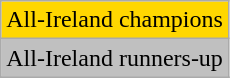<table class="wikitable">
<tr>
<td style="background-color:#FFD700">All-Ireland champions</td>
</tr>
<tr>
<td style="background-color:#C0C0C0">All-Ireland runners-up</td>
</tr>
<tr>
</tr>
</table>
